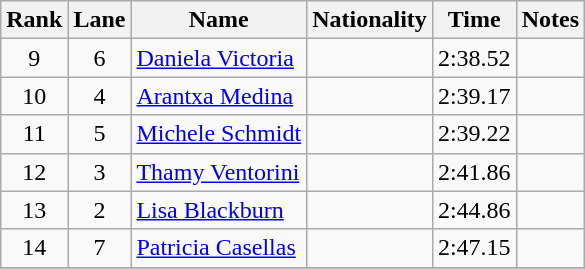<table class="wikitable sortable" style="text-align:center">
<tr>
<th>Rank</th>
<th>Lane</th>
<th>Name</th>
<th>Nationality</th>
<th>Time</th>
<th>Notes</th>
</tr>
<tr>
<td>9</td>
<td>6</td>
<td align=left><a href='#'>Daniela Victoria</a></td>
<td align=left></td>
<td>2:38.52</td>
<td></td>
</tr>
<tr>
<td>10</td>
<td>4</td>
<td align=left><a href='#'>Arantxa Medina</a></td>
<td align=left></td>
<td>2:39.17</td>
<td></td>
</tr>
<tr>
<td>11</td>
<td>5</td>
<td align=left><a href='#'>Michele Schmidt</a></td>
<td align=left></td>
<td>2:39.22</td>
<td></td>
</tr>
<tr>
<td>12</td>
<td>3</td>
<td align=left><a href='#'>Thamy Ventorini</a></td>
<td align=left></td>
<td>2:41.86</td>
<td></td>
</tr>
<tr>
<td>13</td>
<td>2</td>
<td align=left><a href='#'>Lisa Blackburn</a></td>
<td align=left></td>
<td>2:44.86</td>
<td></td>
</tr>
<tr>
<td>14</td>
<td>7</td>
<td align=left><a href='#'>Patricia Casellas</a></td>
<td align=left></td>
<td>2:47.15</td>
<td></td>
</tr>
<tr>
</tr>
</table>
